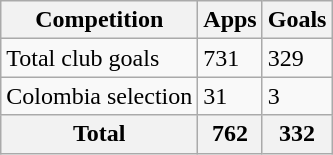<table class="wikitable">
<tr>
<th><strong>Competition</strong></th>
<th><strong>Apps</strong></th>
<th><strong>Goals</strong></th>
</tr>
<tr>
<td>Total club goals</td>
<td>731</td>
<td>329</td>
</tr>
<tr>
<td>Colombia selection</td>
<td>31</td>
<td>3</td>
</tr>
<tr>
<th>Total</th>
<th>762</th>
<th>332</th>
</tr>
</table>
